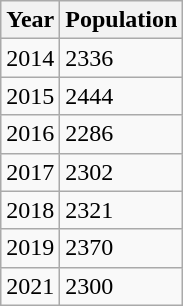<table class="wikitable">
<tr>
<th>Year</th>
<th>Population</th>
</tr>
<tr>
<td>2014</td>
<td>2336</td>
</tr>
<tr>
<td>2015</td>
<td>2444</td>
</tr>
<tr>
<td>2016</td>
<td>2286</td>
</tr>
<tr>
<td>2017</td>
<td>2302</td>
</tr>
<tr>
<td>2018</td>
<td>2321</td>
</tr>
<tr>
<td>2019</td>
<td>2370</td>
</tr>
<tr>
<td>2021</td>
<td>2300</td>
</tr>
</table>
